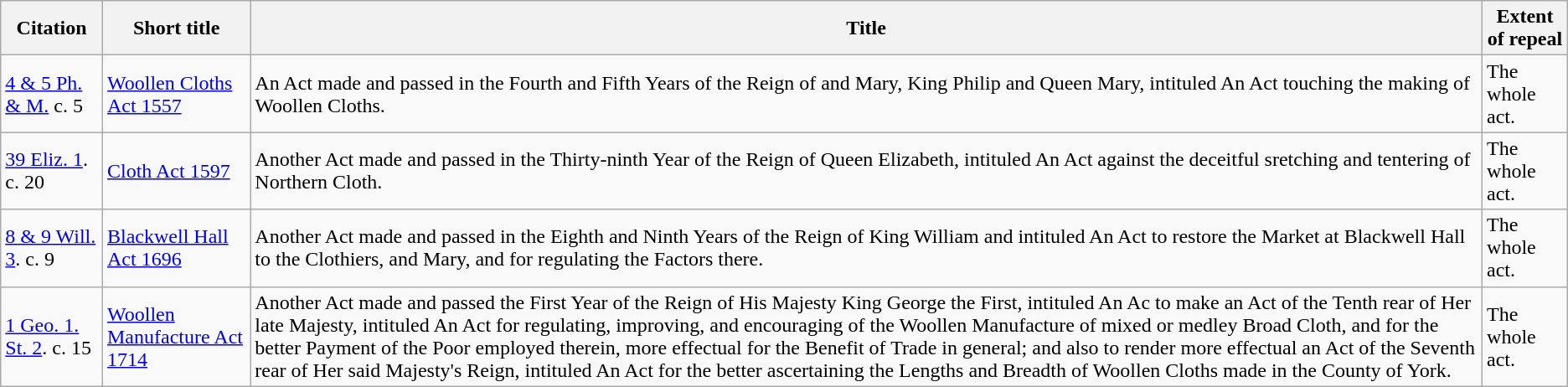<table class="wikitable">
<tr>
<th>Citation</th>
<th>Short title</th>
<th>Title</th>
<th>Extent of repeal</th>
</tr>
<tr>
<td><a href='#'>4 & 5 Ph. & M.</a> c. 5</td>
<td><a href='#'>Woollen Cloths Act 1557</a></td>
<td>An Act made and passed in the Fourth and Fifth Years of the Reign of and Mary, King Philip and Queen Mary, intituled An Act touching the making of Woollen Cloths.</td>
<td>The whole act.</td>
</tr>
<tr>
<td><a href='#'>39 Eliz. 1</a>. c. 20</td>
<td><a href='#'>Cloth Act 1597</a></td>
<td>Another Act made and passed in the Thirty-ninth Year of the Reign of Queen Elizabeth, intituled An Act against the deceitful sretching and tentering of Northern Cloth.</td>
<td>The whole act.</td>
</tr>
<tr>
<td><a href='#'>8 & 9 Will. 3</a>. c. 9</td>
<td><a href='#'>Blackwell Hall Act 1696</a></td>
<td>Another Act made and passed in the Eighth and Ninth Years of the Reign of King William and intituled An Act to restore the Market at Blackwell Hall to the Clothiers, and Mary, and for regulating the Factors there.</td>
<td>The whole act.</td>
</tr>
<tr>
<td><a href='#'>1 Geo. 1. St. 2</a>. c. 15</td>
<td><a href='#'>Woollen Manufacture Act 1714</a></td>
<td>Another Act made and passed the First Year of the Reign of His Majesty King George the First, intituled An Ac to make an Act of the Tenth rear of Her late Majesty, intituled An Act for regulating, improving, and encouraging of the Woollen Manufacture of mixed or medley Broad Cloth, and for the better Payment of the Poor employed therein, more effectual for the Benefit of Trade in general; and also to render more effectual an Act of the Seventh rear of Her said Majesty's Reign, intituled An Act for the better ascertaining the Lengths and Breadth of Woollen Cloths made in the County of York.</td>
<td>The whole act.</td>
</tr>
</table>
